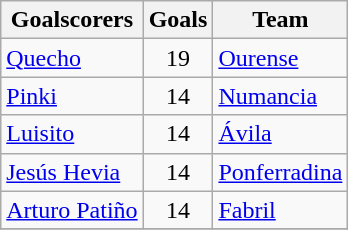<table class="wikitable sortable">
<tr>
<th>Goalscorers</th>
<th>Goals</th>
<th>Team</th>
</tr>
<tr>
<td> <a href='#'>Quecho</a></td>
<td style="text-align:center;">19</td>
<td><a href='#'>Ourense</a></td>
</tr>
<tr>
<td> <a href='#'>Pinki</a></td>
<td style="text-align:center;">14</td>
<td><a href='#'>Numancia</a></td>
</tr>
<tr>
<td> <a href='#'>Luisito</a></td>
<td style="text-align:center;">14</td>
<td><a href='#'>Ávila</a></td>
</tr>
<tr>
<td> <a href='#'>Jesús Hevia</a></td>
<td style="text-align:center;">14</td>
<td><a href='#'>Ponferradina</a></td>
</tr>
<tr>
<td> <a href='#'>Arturo Patiño</a></td>
<td style="text-align:center;">14</td>
<td><a href='#'>Fabril</a></td>
</tr>
<tr>
</tr>
</table>
